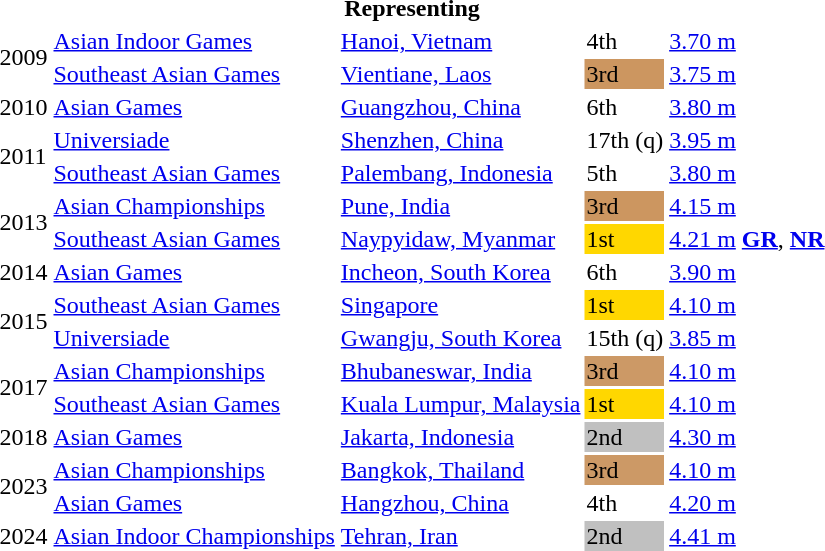<table>
<tr>
<th colspan="6">Representing </th>
</tr>
<tr>
<td rowspan=2>2009</td>
<td><a href='#'>Asian Indoor Games</a></td>
<td><a href='#'>Hanoi, Vietnam</a></td>
<td>4th</td>
<td><a href='#'>3.70 m</a></td>
</tr>
<tr>
<td><a href='#'>Southeast Asian Games</a></td>
<td><a href='#'>Vientiane, Laos</a></td>
<td bgcolor=cc966>3rd</td>
<td><a href='#'>3.75 m</a></td>
</tr>
<tr>
<td>2010</td>
<td><a href='#'>Asian Games</a></td>
<td><a href='#'>Guangzhou, China</a></td>
<td>6th</td>
<td><a href='#'>3.80 m</a></td>
</tr>
<tr>
<td rowspan=2>2011</td>
<td><a href='#'>Universiade</a></td>
<td><a href='#'>Shenzhen, China</a></td>
<td>17th (q)</td>
<td><a href='#'>3.95 m</a></td>
</tr>
<tr>
<td><a href='#'>Southeast Asian Games</a></td>
<td><a href='#'>Palembang, Indonesia</a></td>
<td>5th</td>
<td><a href='#'>3.80 m</a></td>
</tr>
<tr>
<td rowspan=2>2013</td>
<td><a href='#'>Asian Championships</a></td>
<td><a href='#'>Pune, India</a></td>
<td bgcolor=cc966>3rd</td>
<td><a href='#'>4.15 m</a></td>
</tr>
<tr>
<td><a href='#'>Southeast Asian Games</a></td>
<td><a href='#'>Naypyidaw, Myanmar</a></td>
<td bgcolor=gold>1st</td>
<td><a href='#'>4.21 m</a> <strong><a href='#'>GR</a></strong>, <strong><a href='#'>NR</a></strong></td>
</tr>
<tr>
<td>2014</td>
<td><a href='#'>Asian Games</a></td>
<td><a href='#'>Incheon, South Korea</a></td>
<td>6th</td>
<td><a href='#'>3.90 m</a></td>
</tr>
<tr>
<td rowspan=2>2015</td>
<td><a href='#'>Southeast Asian Games</a></td>
<td><a href='#'>Singapore</a></td>
<td bgcolor=gold>1st</td>
<td><a href='#'>4.10 m</a></td>
</tr>
<tr>
<td><a href='#'>Universiade</a></td>
<td><a href='#'>Gwangju, South Korea</a></td>
<td>15th (q)</td>
<td><a href='#'>3.85 m</a></td>
</tr>
<tr>
<td rowspan=2>2017</td>
<td><a href='#'>Asian Championships</a></td>
<td><a href='#'>Bhubaneswar, India</a></td>
<td bgcolor=cc9966>3rd</td>
<td><a href='#'>4.10 m</a></td>
</tr>
<tr>
<td><a href='#'>Southeast Asian Games</a></td>
<td><a href='#'>Kuala Lumpur, Malaysia</a></td>
<td bgcolor=gold>1st</td>
<td><a href='#'>4.10 m</a></td>
</tr>
<tr>
<td>2018</td>
<td><a href='#'>Asian Games</a></td>
<td><a href='#'>Jakarta, Indonesia</a></td>
<td bgcolor=silver>2nd</td>
<td><a href='#'>4.30 m</a></td>
</tr>
<tr>
<td rowspan=2>2023</td>
<td><a href='#'>Asian Championships</a></td>
<td><a href='#'>Bangkok, Thailand</a></td>
<td bgcolor=cc9966>3rd</td>
<td><a href='#'>4.10 m</a></td>
</tr>
<tr>
<td><a href='#'>Asian Games</a></td>
<td><a href='#'>Hangzhou, China</a></td>
<td>4th</td>
<td><a href='#'>4.20 m</a></td>
</tr>
<tr>
<td>2024</td>
<td><a href='#'>Asian Indoor Championships</a></td>
<td><a href='#'>Tehran, Iran</a></td>
<td bgcolor=silver>2nd</td>
<td><a href='#'>4.41 m</a></td>
</tr>
</table>
